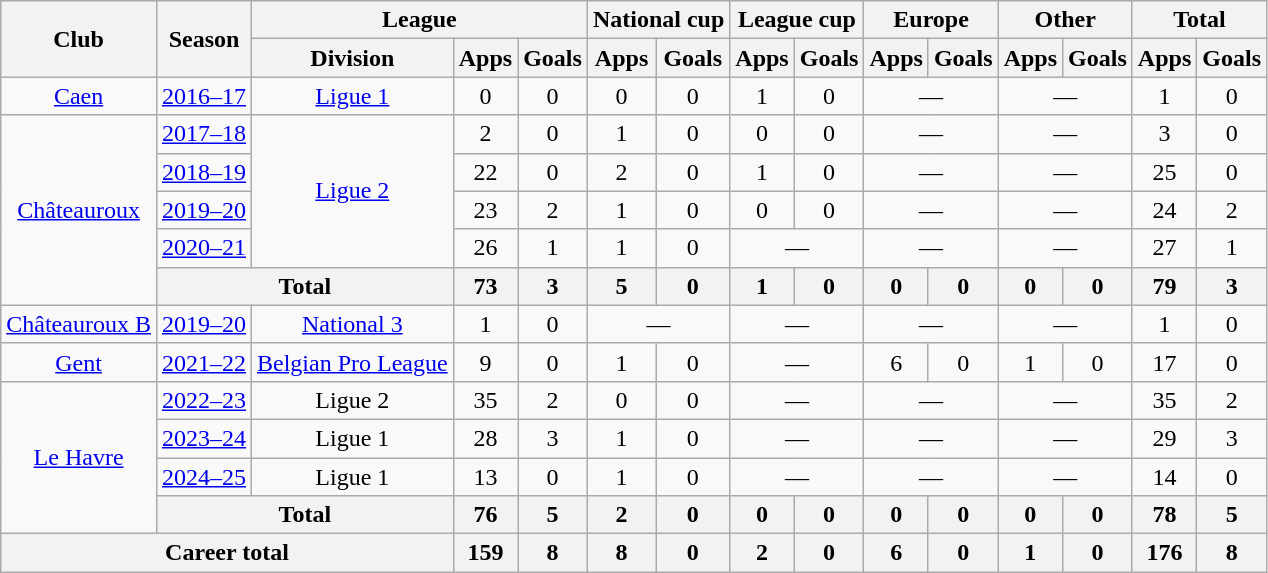<table class="wikitable" style="text-align:center">
<tr>
<th rowspan="2">Club</th>
<th rowspan="2">Season</th>
<th colspan="3">League</th>
<th colspan="2">National cup</th>
<th colspan="2">League cup</th>
<th colspan="2">Europe</th>
<th colspan="2">Other</th>
<th colspan="2">Total</th>
</tr>
<tr>
<th>Division</th>
<th>Apps</th>
<th>Goals</th>
<th>Apps</th>
<th>Goals</th>
<th>Apps</th>
<th>Goals</th>
<th>Apps</th>
<th>Goals</th>
<th>Apps</th>
<th>Goals</th>
<th>Apps</th>
<th>Goals</th>
</tr>
<tr>
<td><a href='#'>Caen</a></td>
<td><a href='#'>2016–17</a></td>
<td><a href='#'>Ligue 1</a></td>
<td>0</td>
<td>0</td>
<td>0</td>
<td>0</td>
<td>1</td>
<td>0</td>
<td colspan="2">—</td>
<td colspan="2">—</td>
<td>1</td>
<td>0</td>
</tr>
<tr>
<td rowspan="5"><a href='#'>Châteauroux</a></td>
<td><a href='#'>2017–18</a></td>
<td rowspan="4"><a href='#'>Ligue 2</a></td>
<td>2</td>
<td>0</td>
<td>1</td>
<td>0</td>
<td>0</td>
<td>0</td>
<td colspan="2">—</td>
<td colspan="2">—</td>
<td>3</td>
<td>0</td>
</tr>
<tr>
<td><a href='#'>2018–19</a></td>
<td>22</td>
<td>0</td>
<td>2</td>
<td>0</td>
<td>1</td>
<td>0</td>
<td colspan="2">—</td>
<td colspan="2">—</td>
<td>25</td>
<td>0</td>
</tr>
<tr>
<td><a href='#'>2019–20</a></td>
<td>23</td>
<td>2</td>
<td>1</td>
<td>0</td>
<td>0</td>
<td>0</td>
<td colspan="2">—</td>
<td colspan="2">—</td>
<td>24</td>
<td>2</td>
</tr>
<tr>
<td><a href='#'>2020–21</a></td>
<td>26</td>
<td>1</td>
<td>1</td>
<td>0</td>
<td colspan="2">—</td>
<td colspan="2">—</td>
<td colspan="2">—</td>
<td>27</td>
<td>1</td>
</tr>
<tr>
<th colspan="2">Total</th>
<th>73</th>
<th>3</th>
<th>5</th>
<th>0</th>
<th>1</th>
<th>0</th>
<th>0</th>
<th>0</th>
<th>0</th>
<th>0</th>
<th>79</th>
<th>3</th>
</tr>
<tr>
<td><a href='#'>Châteauroux B</a></td>
<td><a href='#'>2019–20</a></td>
<td><a href='#'>National 3</a></td>
<td>1</td>
<td>0</td>
<td colspan="2">—</td>
<td colspan="2">—</td>
<td colspan="2">—</td>
<td colspan="2">—</td>
<td>1</td>
<td>0</td>
</tr>
<tr>
<td><a href='#'>Gent</a></td>
<td><a href='#'>2021–22</a></td>
<td><a href='#'>Belgian Pro League</a></td>
<td>9</td>
<td>0</td>
<td>1</td>
<td>0</td>
<td colspan="2">—</td>
<td>6</td>
<td>0</td>
<td>1</td>
<td>0</td>
<td>17</td>
<td>0</td>
</tr>
<tr>
<td rowspan="4"><a href='#'>Le Havre</a></td>
<td><a href='#'>2022–23</a></td>
<td>Ligue 2</td>
<td>35</td>
<td>2</td>
<td>0</td>
<td>0</td>
<td colspan="2">—</td>
<td colspan="2">—</td>
<td colspan="2">—</td>
<td>35</td>
<td>2</td>
</tr>
<tr>
<td><a href='#'>2023–24</a></td>
<td>Ligue 1</td>
<td>28</td>
<td>3</td>
<td>1</td>
<td>0</td>
<td colspan="2">—</td>
<td colspan="2">—</td>
<td colspan="2">—</td>
<td>29</td>
<td>3</td>
</tr>
<tr>
<td><a href='#'>2024–25</a></td>
<td>Ligue 1</td>
<td>13</td>
<td>0</td>
<td>1</td>
<td>0</td>
<td colspan="2">—</td>
<td colspan="2">—</td>
<td colspan="2">—</td>
<td>14</td>
<td>0</td>
</tr>
<tr>
<th colspan="2">Total</th>
<th>76</th>
<th>5</th>
<th>2</th>
<th>0</th>
<th>0</th>
<th>0</th>
<th>0</th>
<th>0</th>
<th>0</th>
<th>0</th>
<th>78</th>
<th>5</th>
</tr>
<tr>
<th colspan="3">Career total</th>
<th>159</th>
<th>8</th>
<th>8</th>
<th>0</th>
<th>2</th>
<th>0</th>
<th>6</th>
<th>0</th>
<th>1</th>
<th>0</th>
<th>176</th>
<th>8</th>
</tr>
</table>
